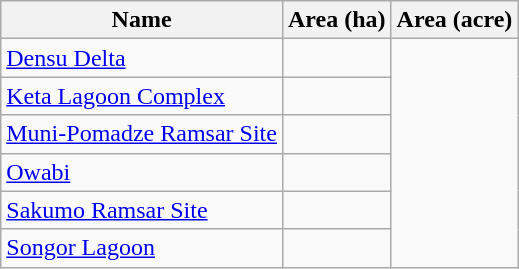<table class="wikitable sortable">
<tr>
<th scope="col" align=left>Name</th>
<th scope="col">Area (ha)</th>
<th scope="col">Area (acre)</th>
</tr>
<tr ---->
<td><a href='#'>Densu Delta</a></td>
<td></td>
</tr>
<tr ---->
<td><a href='#'>Keta Lagoon Complex</a></td>
<td></td>
</tr>
<tr ---->
<td><a href='#'>Muni-Pomadze Ramsar Site</a></td>
<td></td>
</tr>
<tr ---->
<td><a href='#'>Owabi</a></td>
<td></td>
</tr>
<tr ---->
<td><a href='#'>Sakumo Ramsar Site</a></td>
<td></td>
</tr>
<tr ---->
<td><a href='#'>Songor Lagoon</a></td>
<td></td>
</tr>
</table>
